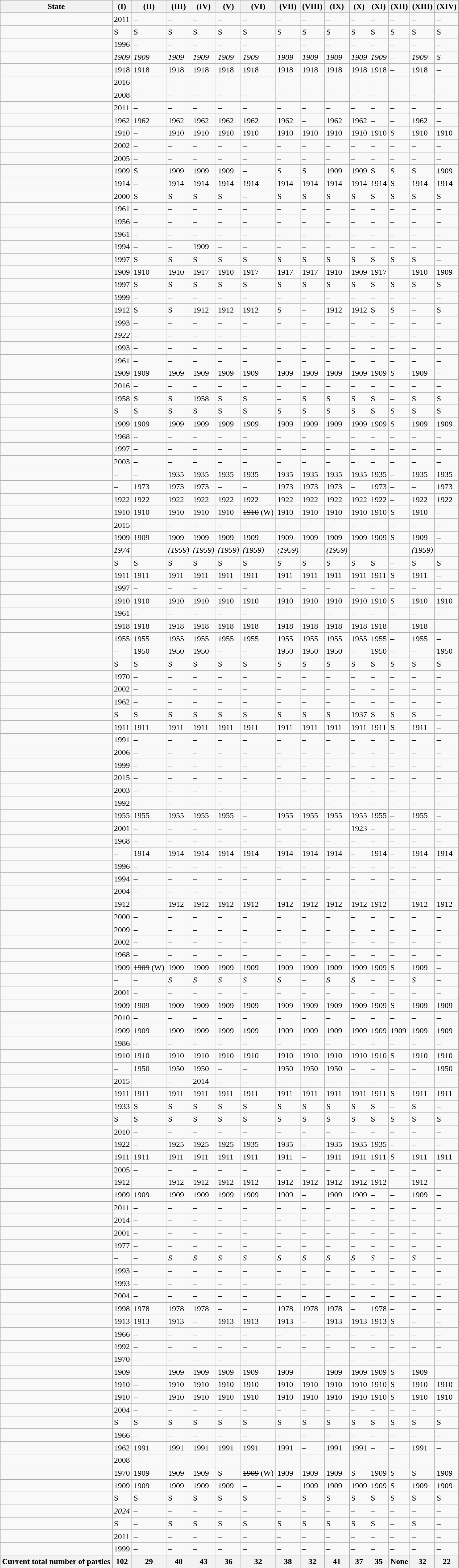<table class="wikitable sortable">
<tr>
<th>State</th>
<th>(I)</th>
<th>(II)</th>
<th>(III)</th>
<th>(IV)</th>
<th>(V)</th>
<th>(VI)</th>
<th>(VII)</th>
<th>(VIII)</th>
<th>(IX)</th>
<th>(X)</th>
<th>(XI)</th>
<th>(XII)</th>
<th>(XIII)</th>
<th>(XIV)</th>
</tr>
<tr>
<td></td>
<td>2011</td>
<td>–</td>
<td>–</td>
<td>–</td>
<td>–</td>
<td>–</td>
<td>–</td>
<td>–</td>
<td>–</td>
<td>–</td>
<td>–</td>
<td>–</td>
<td>–</td>
<td>–</td>
</tr>
<tr>
<td></td>
<td>S</td>
<td>S</td>
<td>S</td>
<td>S</td>
<td>S</td>
<td>S</td>
<td>S</td>
<td>S</td>
<td>S</td>
<td>S</td>
<td>S</td>
<td>S</td>
<td>S</td>
<td>S</td>
</tr>
<tr>
<td></td>
<td>1996</td>
<td>–</td>
<td>–</td>
<td>–</td>
<td>–</td>
<td>–</td>
<td>–</td>
<td>–</td>
<td>–</td>
<td>–</td>
<td>–</td>
<td>–</td>
<td>–</td>
<td>–</td>
</tr>
<tr>
<td><em></em></td>
<td><em>1909</em></td>
<td><em>1909</em></td>
<td><em>1909</em></td>
<td><em>1909</em></td>
<td><em>1909</em></td>
<td><em>1909</em></td>
<td><em>1909</em></td>
<td><em>1909</em></td>
<td><em>1909</em></td>
<td><em>1909</em></td>
<td><em>1909</em></td>
<td>–</td>
<td><em>1909</em></td>
<td><em>S</em></td>
</tr>
<tr>
<td></td>
<td>1918</td>
<td>1918</td>
<td>1918</td>
<td>1918</td>
<td>1918</td>
<td>1918</td>
<td>1918</td>
<td>1918</td>
<td>1918</td>
<td>1918</td>
<td>1918</td>
<td>–</td>
<td>1918</td>
<td>–</td>
</tr>
<tr>
<td></td>
<td>2016</td>
<td>–</td>
<td>–</td>
<td>–</td>
<td>–</td>
<td>–</td>
<td>–</td>
<td>–</td>
<td>–</td>
<td>–</td>
<td>–</td>
<td>–</td>
<td>–</td>
<td>–</td>
</tr>
<tr>
<td></td>
<td>2008</td>
<td>–</td>
<td>–</td>
<td>–</td>
<td>–</td>
<td>–</td>
<td>–</td>
<td>–</td>
<td>–</td>
<td>–</td>
<td>–</td>
<td>–</td>
<td>–</td>
<td>–</td>
</tr>
<tr>
<td></td>
<td>2011</td>
<td>–</td>
<td>–</td>
<td>–</td>
<td>–</td>
<td>–</td>
<td>–</td>
<td>–</td>
<td>–</td>
<td>–</td>
<td>–</td>
<td>–</td>
<td>–</td>
<td>–</td>
</tr>
<tr>
<td></td>
<td>1962</td>
<td>1962</td>
<td>1962</td>
<td>1962</td>
<td>1962</td>
<td>1962</td>
<td>1962</td>
<td>–</td>
<td>1962</td>
<td>1962</td>
<td>–</td>
<td>–</td>
<td>1962</td>
<td>–</td>
</tr>
<tr>
<td></td>
<td>1910</td>
<td>–</td>
<td>1910</td>
<td>1910</td>
<td>1910</td>
<td>1910</td>
<td>1910</td>
<td>1910</td>
<td>1910</td>
<td>1910</td>
<td>1910</td>
<td>S</td>
<td>1910</td>
<td>1910</td>
</tr>
<tr>
<td></td>
<td>2002</td>
<td>–</td>
<td>–</td>
<td>–</td>
<td>–</td>
<td>–</td>
<td>–</td>
<td>–</td>
<td>–</td>
<td>–</td>
<td>–</td>
<td>–</td>
<td>–</td>
<td>–</td>
</tr>
<tr>
<td></td>
<td>2005</td>
<td>–</td>
<td>–</td>
<td>–</td>
<td>–</td>
<td>–</td>
<td>–</td>
<td>–</td>
<td>–</td>
<td>–</td>
<td>–</td>
<td>–</td>
<td>–</td>
<td>–</td>
</tr>
<tr>
<td></td>
<td>1909</td>
<td>S</td>
<td>1909</td>
<td>1909</td>
<td>1909</td>
<td>–</td>
<td>S</td>
<td>S</td>
<td>1909</td>
<td>1909</td>
<td>S</td>
<td>S</td>
<td>S</td>
<td>1909</td>
</tr>
<tr>
<td></td>
<td>1914</td>
<td>–</td>
<td>1914</td>
<td>1914</td>
<td>1914</td>
<td>1914</td>
<td>1914</td>
<td>1914</td>
<td>1914</td>
<td>1914</td>
<td>1914</td>
<td>S</td>
<td>1914</td>
<td>1914</td>
</tr>
<tr>
<td></td>
<td>2000</td>
<td>S</td>
<td>S</td>
<td>S</td>
<td>S</td>
<td>–</td>
<td>S</td>
<td>S</td>
<td>S</td>
<td>S</td>
<td>S</td>
<td>S</td>
<td>S</td>
<td>S</td>
</tr>
<tr>
<td></td>
<td>1961</td>
<td>–</td>
<td>–</td>
<td>–</td>
<td>–</td>
<td>–</td>
<td>–</td>
<td>–</td>
<td>–</td>
<td>–</td>
<td>–</td>
<td>–</td>
<td>–</td>
<td>–</td>
</tr>
<tr>
<td></td>
<td>1956</td>
<td>–</td>
<td>–</td>
<td>–</td>
<td>–</td>
<td>–</td>
<td>–</td>
<td>–</td>
<td>–</td>
<td>–</td>
<td>–</td>
<td>–</td>
<td>–</td>
<td>–</td>
</tr>
<tr>
<td></td>
<td>1961</td>
<td>–</td>
<td>–</td>
<td>–</td>
<td>–</td>
<td>–</td>
<td>–</td>
<td>–</td>
<td>–</td>
<td>–</td>
<td>–</td>
<td>–</td>
<td>–</td>
<td>–</td>
</tr>
<tr>
<td></td>
<td>1994</td>
<td>–</td>
<td>–</td>
<td>1909</td>
<td>–</td>
<td>–</td>
<td>–</td>
<td>–</td>
<td>–</td>
<td>–</td>
<td>–</td>
<td>–</td>
<td>–</td>
<td>–</td>
</tr>
<tr>
<td></td>
<td>1997</td>
<td>S</td>
<td>S</td>
<td>S</td>
<td>S</td>
<td>S</td>
<td>S</td>
<td>S</td>
<td>S</td>
<td>S</td>
<td>S</td>
<td>S</td>
<td>S</td>
<td>–</td>
</tr>
<tr>
<td></td>
<td>1909</td>
<td>1910</td>
<td>1910</td>
<td>1917</td>
<td>1910</td>
<td>1917</td>
<td>1917</td>
<td>1917</td>
<td>1910</td>
<td>1909</td>
<td>1917</td>
<td>–</td>
<td>1910</td>
<td>1909</td>
</tr>
<tr>
<td></td>
<td>1997</td>
<td>S</td>
<td>S</td>
<td>S</td>
<td>S</td>
<td>S</td>
<td>S</td>
<td>S</td>
<td>S</td>
<td>S</td>
<td>S</td>
<td>S</td>
<td>S</td>
<td>S</td>
</tr>
<tr>
<td></td>
<td>1999</td>
<td>–</td>
<td>–</td>
<td>–</td>
<td>–</td>
<td>–</td>
<td>–</td>
<td>–</td>
<td>–</td>
<td>–</td>
<td>–</td>
<td>–</td>
<td>–</td>
<td>–</td>
</tr>
<tr>
<td></td>
<td>1912</td>
<td>S</td>
<td>S</td>
<td>1912</td>
<td>1912</td>
<td>1912</td>
<td>S</td>
<td>–</td>
<td>1912</td>
<td>1912</td>
<td>S</td>
<td>S</td>
<td>–</td>
<td>S</td>
</tr>
<tr>
<td></td>
<td>1993</td>
<td>–</td>
<td>–</td>
<td>–</td>
<td>–</td>
<td>–</td>
<td>–</td>
<td>–</td>
<td>–</td>
<td>–</td>
<td>–</td>
<td>–</td>
<td>–</td>
<td>–</td>
</tr>
<tr>
<td><em></em></td>
<td><em>1922</em></td>
<td>–</td>
<td>–</td>
<td>–</td>
<td>–</td>
<td>–</td>
<td>–</td>
<td>–</td>
<td>–</td>
<td>–</td>
<td>–</td>
<td>–</td>
<td>–</td>
<td>–</td>
</tr>
<tr>
<td></td>
<td>1993</td>
<td>–</td>
<td>–</td>
<td>–</td>
<td>–</td>
<td>–</td>
<td>–</td>
<td>–</td>
<td>–</td>
<td>–</td>
<td>–</td>
<td>–</td>
<td>–</td>
<td>–</td>
</tr>
<tr>
<td></td>
<td>1961</td>
<td>–</td>
<td>–</td>
<td>–</td>
<td>–</td>
<td>–</td>
<td>–</td>
<td>–</td>
<td>–</td>
<td>–</td>
<td>–</td>
<td>–</td>
<td>–</td>
<td>–</td>
</tr>
<tr>
<td></td>
<td>1909</td>
<td>1909</td>
<td>1909</td>
<td>1909</td>
<td>1909</td>
<td>1909</td>
<td>1909</td>
<td>1909</td>
<td>1909</td>
<td>1909</td>
<td>1909</td>
<td>S</td>
<td>1909</td>
<td>–</td>
</tr>
<tr>
<td></td>
<td>2016</td>
<td>–</td>
<td>–</td>
<td>–</td>
<td>–</td>
<td>–</td>
<td>–</td>
<td>–</td>
<td>–</td>
<td>–</td>
<td>–</td>
<td>–</td>
<td>–</td>
<td>–</td>
</tr>
<tr>
<td></td>
<td>1958</td>
<td>S</td>
<td>S</td>
<td>1958</td>
<td>S</td>
<td>S</td>
<td>–</td>
<td>S</td>
<td>S</td>
<td>S</td>
<td>S</td>
<td>–</td>
<td>S</td>
<td>S</td>
</tr>
<tr>
<td></td>
<td>S</td>
<td>S</td>
<td>S</td>
<td>S</td>
<td>S</td>
<td>S</td>
<td>S</td>
<td>S</td>
<td>S</td>
<td>S</td>
<td>S</td>
<td>S</td>
<td>S</td>
<td>S</td>
</tr>
<tr>
<td></td>
<td>1909</td>
<td>1909</td>
<td>1909</td>
<td>1909</td>
<td>1909</td>
<td>1909</td>
<td>1909</td>
<td>1909</td>
<td>1909</td>
<td>1909</td>
<td>1909</td>
<td>S</td>
<td>1909</td>
<td>1909</td>
</tr>
<tr>
<td></td>
<td>1968</td>
<td>–</td>
<td>–</td>
<td>–</td>
<td>–</td>
<td>–</td>
<td>–</td>
<td>–</td>
<td>–</td>
<td>–</td>
<td>–</td>
<td>–</td>
<td>–</td>
<td>–</td>
</tr>
<tr>
<td></td>
<td>1997</td>
<td>–</td>
<td>–</td>
<td>–</td>
<td>–</td>
<td>–</td>
<td>–</td>
<td>–</td>
<td>–</td>
<td>–</td>
<td>–</td>
<td>–</td>
<td>–</td>
<td>–</td>
</tr>
<tr>
<td></td>
<td>2003</td>
<td>–</td>
<td>–</td>
<td>–</td>
<td>–</td>
<td>–</td>
<td>–</td>
<td>–</td>
<td>–</td>
<td>–</td>
<td>–</td>
<td>–</td>
<td>–</td>
<td>–</td>
</tr>
<tr>
<td></td>
<td>–</td>
<td>–</td>
<td>1935</td>
<td>1935</td>
<td>1935</td>
<td>1935</td>
<td>1935</td>
<td>1935</td>
<td>1935</td>
<td>1935</td>
<td>1935</td>
<td>–</td>
<td>1935</td>
<td>1935</td>
</tr>
<tr>
<td></td>
<td>–</td>
<td>1973</td>
<td>1973</td>
<td>1973</td>
<td>–</td>
<td>–</td>
<td>1973</td>
<td>1973</td>
<td>1973</td>
<td>–</td>
<td>1973</td>
<td>–</td>
<td>–</td>
<td>1973</td>
</tr>
<tr>
<td></td>
<td>1922</td>
<td>1922</td>
<td>1922</td>
<td>1922</td>
<td>1922</td>
<td>1922</td>
<td>1922</td>
<td>1922</td>
<td>1922</td>
<td>1922</td>
<td>1922</td>
<td>–</td>
<td>1922</td>
<td>1922</td>
</tr>
<tr>
<td></td>
<td>1910</td>
<td>1910</td>
<td>1910</td>
<td>1910</td>
<td>1910</td>
<td><s>1910</s> (W)</td>
<td>1910</td>
<td>1910</td>
<td>1910</td>
<td>1910</td>
<td>1910</td>
<td>S</td>
<td>1910</td>
<td>–</td>
</tr>
<tr>
<td></td>
<td>2015</td>
<td>–</td>
<td>–</td>
<td>–</td>
<td>–</td>
<td>–</td>
<td>–</td>
<td>–</td>
<td>–</td>
<td>–</td>
<td>–</td>
<td>–</td>
<td>–</td>
<td>–</td>
</tr>
<tr>
<td></td>
<td>1909</td>
<td>1909</td>
<td>1909</td>
<td>1909</td>
<td>1909</td>
<td>1909</td>
<td>1909</td>
<td>1909</td>
<td>1909</td>
<td>1909</td>
<td>1909</td>
<td>S</td>
<td>1909</td>
<td>–</td>
</tr>
<tr>
<td><em></em></td>
<td><em>1974</em></td>
<td>–</td>
<td><em>(1959)</em></td>
<td><em>(1959)</em></td>
<td><em>(1959)</em></td>
<td><em>(1959)</em></td>
<td><em>(1959)</em></td>
<td>–</td>
<td><em>(1959)</em></td>
<td>–</td>
<td>–</td>
<td>–</td>
<td><em>(1959)</em></td>
<td>–</td>
</tr>
<tr>
<td></td>
<td>S</td>
<td>S</td>
<td>S</td>
<td>S</td>
<td>S</td>
<td>S</td>
<td>S</td>
<td>S</td>
<td>S</td>
<td>S</td>
<td>S</td>
<td>–</td>
<td>S</td>
<td>S</td>
</tr>
<tr>
<td></td>
<td>1911</td>
<td>1911</td>
<td>1911</td>
<td>1911</td>
<td>1911</td>
<td>1911</td>
<td>1911</td>
<td>1911</td>
<td>1911</td>
<td>1911</td>
<td>1911</td>
<td>S</td>
<td>1911</td>
<td>–</td>
</tr>
<tr>
<td></td>
<td>1997</td>
<td>–</td>
<td>–</td>
<td>–</td>
<td>–</td>
<td>–</td>
<td>–</td>
<td>–</td>
<td>–</td>
<td>–</td>
<td>–</td>
<td>–</td>
<td>–</td>
<td>–</td>
</tr>
<tr>
<td></td>
<td>1910</td>
<td>1910</td>
<td>1910</td>
<td>1910</td>
<td>1910</td>
<td>1910</td>
<td>1910</td>
<td>1910</td>
<td>1910</td>
<td>1910</td>
<td>1910</td>
<td>S</td>
<td>1910</td>
<td>1910</td>
</tr>
<tr>
<td></td>
<td>1961</td>
<td>–</td>
<td>–</td>
<td>–</td>
<td>–</td>
<td>–</td>
<td>–</td>
<td>–</td>
<td>–</td>
<td>–</td>
<td>–</td>
<td>–</td>
<td>–</td>
<td>–</td>
</tr>
<tr>
<td></td>
<td>1918</td>
<td>1918</td>
<td>1918</td>
<td>1918</td>
<td>1918</td>
<td>1918</td>
<td>1918</td>
<td>1918</td>
<td>1918</td>
<td>1918</td>
<td>1918</td>
<td>–</td>
<td>1918</td>
<td>–</td>
</tr>
<tr>
<td></td>
<td>1955</td>
<td>1955</td>
<td>1955</td>
<td>1955</td>
<td>1955</td>
<td>1955</td>
<td>1955</td>
<td>1955</td>
<td>1955</td>
<td>1955</td>
<td>1955</td>
<td>–</td>
<td>1955</td>
<td>–</td>
</tr>
<tr>
<td></td>
<td>–</td>
<td>1950</td>
<td>1950</td>
<td>1950</td>
<td>–</td>
<td>–</td>
<td>1950</td>
<td>1950</td>
<td>1950</td>
<td>–</td>
<td>1950</td>
<td>–</td>
<td>–</td>
<td>1950</td>
</tr>
<tr>
<td></td>
<td>S</td>
<td>S</td>
<td>S</td>
<td>S</td>
<td>S</td>
<td>S</td>
<td>S</td>
<td>S</td>
<td>S</td>
<td>S</td>
<td>S</td>
<td>S</td>
<td>S</td>
<td>S</td>
</tr>
<tr>
<td></td>
<td>1970</td>
<td>–</td>
<td>–</td>
<td>–</td>
<td>–</td>
<td>–</td>
<td>–</td>
<td>–</td>
<td>–</td>
<td>–</td>
<td>–</td>
<td>–</td>
<td>–</td>
<td>–</td>
</tr>
<tr>
<td></td>
<td>2002</td>
<td>–</td>
<td>–</td>
<td>–</td>
<td>–</td>
<td>–</td>
<td>–</td>
<td>–</td>
<td>–</td>
<td>–</td>
<td>–</td>
<td>–</td>
<td>–</td>
<td>–</td>
</tr>
<tr>
<td></td>
<td>1962</td>
<td>–</td>
<td>–</td>
<td>–</td>
<td>–</td>
<td>–</td>
<td>–</td>
<td>–</td>
<td>–</td>
<td>–</td>
<td>–</td>
<td>–</td>
<td>–</td>
<td>–</td>
</tr>
<tr>
<td></td>
<td>S</td>
<td>S</td>
<td>S</td>
<td>S</td>
<td>S</td>
<td>S</td>
<td>S</td>
<td>S</td>
<td>S</td>
<td>1937</td>
<td>S</td>
<td>S</td>
<td>S</td>
<td>–</td>
</tr>
<tr>
<td></td>
<td>1911</td>
<td>1911</td>
<td>1911</td>
<td>1911</td>
<td>1911</td>
<td>1911</td>
<td>1911</td>
<td>1911</td>
<td>1911</td>
<td>1911</td>
<td>1911</td>
<td>S</td>
<td>1911</td>
<td>–</td>
</tr>
<tr>
<td></td>
<td>1991</td>
<td>–</td>
<td>–</td>
<td>–</td>
<td>–</td>
<td>–</td>
<td>–</td>
<td>–</td>
<td>–</td>
<td>–</td>
<td>–</td>
<td>–</td>
<td>–</td>
<td>–</td>
</tr>
<tr>
<td></td>
<td>2006</td>
<td>–</td>
<td>–</td>
<td>–</td>
<td>–</td>
<td>–</td>
<td>–</td>
<td>–</td>
<td>–</td>
<td>–</td>
<td>–</td>
<td>–</td>
<td>–</td>
<td>–</td>
</tr>
<tr>
<td></td>
<td>1999</td>
<td>–</td>
<td>–</td>
<td>–</td>
<td>–</td>
<td>–</td>
<td>–</td>
<td>–</td>
<td>–</td>
<td>–</td>
<td>–</td>
<td>–</td>
<td>–</td>
<td>–</td>
</tr>
<tr>
<td></td>
<td>2015</td>
<td>–</td>
<td>–</td>
<td>–</td>
<td>–</td>
<td>–</td>
<td>–</td>
<td>–</td>
<td>–</td>
<td>–</td>
<td>–</td>
<td>–</td>
<td>–</td>
<td>–</td>
</tr>
<tr>
<td></td>
<td>2003</td>
<td>–</td>
<td>–</td>
<td>–</td>
<td>–</td>
<td>–</td>
<td>–</td>
<td>–</td>
<td>–</td>
<td>–</td>
<td>–</td>
<td>–</td>
<td>–</td>
<td>–</td>
</tr>
<tr>
<td></td>
<td>1992</td>
<td>–</td>
<td>–</td>
<td>–</td>
<td>–</td>
<td>–</td>
<td>–</td>
<td>–</td>
<td>–</td>
<td>–</td>
<td>–</td>
<td>–</td>
<td>–</td>
<td>–</td>
</tr>
<tr>
<td></td>
<td>1955</td>
<td>1955</td>
<td>1955</td>
<td>1955</td>
<td>1955</td>
<td>–</td>
<td>1955</td>
<td>1955</td>
<td>1955</td>
<td>1955</td>
<td>1955</td>
<td>–</td>
<td>1955</td>
<td>–</td>
</tr>
<tr>
<td></td>
<td>2001</td>
<td>–</td>
<td>–</td>
<td>–</td>
<td>–</td>
<td>–</td>
<td>–</td>
<td>–</td>
<td>–</td>
<td>1923</td>
<td>–</td>
<td>–</td>
<td>–</td>
<td>–</td>
</tr>
<tr>
<td></td>
<td>1968</td>
<td>–</td>
<td>–</td>
<td>–</td>
<td>–</td>
<td>–</td>
<td>–</td>
<td>–</td>
<td>–</td>
<td>–</td>
<td>–</td>
<td>–</td>
<td>–</td>
<td>–</td>
</tr>
<tr>
<td></td>
<td>–</td>
<td>1914</td>
<td>1914</td>
<td>1914</td>
<td>1914</td>
<td>1914</td>
<td>1914</td>
<td>1914</td>
<td>1914</td>
<td>–</td>
<td>1914</td>
<td>–</td>
<td>1914</td>
<td>1914</td>
</tr>
<tr>
<td></td>
<td>1996</td>
<td>–</td>
<td>–</td>
<td>–</td>
<td>–</td>
<td>–</td>
<td>–</td>
<td>–</td>
<td>–</td>
<td>–</td>
<td>–</td>
<td>–</td>
<td>–</td>
<td>–</td>
</tr>
<tr>
<td></td>
<td>1994</td>
<td>–</td>
<td>–</td>
<td>–</td>
<td>–</td>
<td>–</td>
<td>–</td>
<td>–</td>
<td>–</td>
<td>–</td>
<td>–</td>
<td>–</td>
<td>–</td>
<td>–</td>
</tr>
<tr>
<td></td>
<td>2004</td>
<td>–</td>
<td>–</td>
<td>–</td>
<td>–</td>
<td>–</td>
<td>–</td>
<td>–</td>
<td>–</td>
<td>–</td>
<td>–</td>
<td>–</td>
<td>–</td>
<td>–</td>
</tr>
<tr>
<td></td>
<td>1912</td>
<td>–</td>
<td>1912</td>
<td>1912</td>
<td>1912</td>
<td>1912</td>
<td>1912</td>
<td>1912</td>
<td>1912</td>
<td>1912</td>
<td>1912</td>
<td>–</td>
<td>1912</td>
<td>1912</td>
</tr>
<tr>
<td></td>
<td>2000</td>
<td>–</td>
<td>–</td>
<td>–</td>
<td>–</td>
<td>–</td>
<td>–</td>
<td>–</td>
<td>–</td>
<td>–</td>
<td>–</td>
<td>–</td>
<td>–</td>
<td>–</td>
</tr>
<tr>
<td></td>
<td>2009</td>
<td>–</td>
<td>–</td>
<td>–</td>
<td>–</td>
<td>–</td>
<td>–</td>
<td>–</td>
<td>–</td>
<td>–</td>
<td>–</td>
<td>–</td>
<td>–</td>
<td>–</td>
</tr>
<tr>
<td></td>
<td>2002</td>
<td>–</td>
<td>–</td>
<td>–</td>
<td>–</td>
<td>–</td>
<td>–</td>
<td>–</td>
<td>–</td>
<td>–</td>
<td>–</td>
<td>–</td>
<td>–</td>
<td>–</td>
</tr>
<tr>
<td></td>
<td>1968</td>
<td>–</td>
<td>–</td>
<td>–</td>
<td>–</td>
<td>–</td>
<td>–</td>
<td>–</td>
<td>–</td>
<td>–</td>
<td>–</td>
<td>–</td>
<td>–</td>
<td>–</td>
</tr>
<tr>
<td></td>
<td>1909</td>
<td><s>1909</s> (W)</td>
<td>1909</td>
<td>1909</td>
<td>1909</td>
<td>1909</td>
<td>1909</td>
<td>1909</td>
<td>1909</td>
<td>1909</td>
<td>1909</td>
<td>S</td>
<td>1909</td>
<td>–</td>
</tr>
<tr>
<td><em></em></td>
<td>–</td>
<td>–</td>
<td><em>S</em></td>
<td><em>S</em></td>
<td><em>S</em></td>
<td><em>S</em></td>
<td><em>S</em></td>
<td>–</td>
<td><em>S</em></td>
<td><em>S</em></td>
<td>–</td>
<td>–</td>
<td><em>S</em></td>
<td>–</td>
</tr>
<tr>
<td></td>
<td>2001</td>
<td>–</td>
<td>–</td>
<td>–</td>
<td>–</td>
<td>–</td>
<td>–</td>
<td>–</td>
<td>–</td>
<td>–</td>
<td>–</td>
<td>–</td>
<td>–</td>
<td>–</td>
</tr>
<tr>
<td></td>
<td>1909</td>
<td>1909</td>
<td>1909</td>
<td>1909</td>
<td>1909</td>
<td>1909</td>
<td>1909</td>
<td>1909</td>
<td>1909</td>
<td>1909</td>
<td>1909</td>
<td>S</td>
<td>1909</td>
<td>1909</td>
</tr>
<tr>
<td></td>
<td>2010</td>
<td>–</td>
<td>–</td>
<td>–</td>
<td>–</td>
<td>–</td>
<td>–</td>
<td>–</td>
<td>–</td>
<td>–</td>
<td>–</td>
<td>–</td>
<td>–</td>
<td>–</td>
</tr>
<tr>
<td></td>
<td>1909</td>
<td>1909</td>
<td>1909</td>
<td>1909</td>
<td>1909</td>
<td>1909</td>
<td>1909</td>
<td>1909</td>
<td>1909</td>
<td>1909</td>
<td>1909</td>
<td>1909</td>
<td>1909</td>
<td>1909</td>
</tr>
<tr>
<td></td>
<td>1986</td>
<td>–</td>
<td>–</td>
<td>–</td>
<td>–</td>
<td>–</td>
<td>–</td>
<td>–</td>
<td>–</td>
<td>–</td>
<td>–</td>
<td>–</td>
<td>–</td>
<td>–</td>
</tr>
<tr>
<td></td>
<td>1910</td>
<td>1910</td>
<td>1910</td>
<td>1910</td>
<td>1910</td>
<td>1910</td>
<td>1910</td>
<td>1910</td>
<td>1910</td>
<td>1910</td>
<td>1910</td>
<td>S</td>
<td>1910</td>
<td>1910</td>
</tr>
<tr>
<td></td>
<td>–</td>
<td>1950</td>
<td>1950</td>
<td>1950</td>
<td>–</td>
<td>–</td>
<td>1950</td>
<td>1950</td>
<td>1950</td>
<td>–</td>
<td>–</td>
<td>–</td>
<td>–</td>
<td>1950</td>
</tr>
<tr>
<td></td>
<td>2015</td>
<td>–</td>
<td>–</td>
<td>2014</td>
<td>–</td>
<td>–</td>
<td>–</td>
<td>–</td>
<td>–</td>
<td>–</td>
<td>–</td>
<td>–</td>
<td>–</td>
<td>–</td>
</tr>
<tr>
<td></td>
<td>1911</td>
<td>1911</td>
<td>1911</td>
<td>1911</td>
<td>1911</td>
<td>1911</td>
<td>1911</td>
<td>1911</td>
<td>1911</td>
<td>1911</td>
<td>1911</td>
<td>S</td>
<td>1911</td>
<td>1911</td>
</tr>
<tr>
<td></td>
<td>1933</td>
<td>S</td>
<td>S</td>
<td>S</td>
<td>S</td>
<td>S</td>
<td>S</td>
<td>S</td>
<td>S</td>
<td>S</td>
<td>S</td>
<td>–</td>
<td>S</td>
<td>–</td>
</tr>
<tr>
<td></td>
<td>S</td>
<td>S</td>
<td>S</td>
<td>S</td>
<td>S</td>
<td>S</td>
<td>S</td>
<td>S</td>
<td>S</td>
<td>S</td>
<td>S</td>
<td>S</td>
<td>S</td>
<td>S</td>
</tr>
<tr>
<td></td>
<td>2010</td>
<td>–</td>
<td>–</td>
<td>–</td>
<td>–</td>
<td>–</td>
<td>–</td>
<td>–</td>
<td>–</td>
<td>–</td>
<td>–</td>
<td>–</td>
<td>–</td>
<td>–</td>
</tr>
<tr>
<td></td>
<td>1922</td>
<td>–</td>
<td>1925</td>
<td>1925</td>
<td>1925</td>
<td>1935</td>
<td>1935</td>
<td>–</td>
<td>1935</td>
<td>1935</td>
<td>1935</td>
<td>–</td>
<td>–</td>
<td>–</td>
</tr>
<tr>
<td></td>
<td>1911</td>
<td>1911</td>
<td>1911</td>
<td>1911</td>
<td>1911</td>
<td>1911</td>
<td>1911</td>
<td>–</td>
<td>1911</td>
<td>1911</td>
<td>1911</td>
<td>S</td>
<td>1911</td>
<td>1911</td>
</tr>
<tr>
<td></td>
<td>2005</td>
<td>–</td>
<td>–</td>
<td>–</td>
<td>–</td>
<td>–</td>
<td>–</td>
<td>–</td>
<td>–</td>
<td>–</td>
<td>–</td>
<td>–</td>
<td>–</td>
<td>–</td>
</tr>
<tr>
<td></td>
<td>1912</td>
<td>–</td>
<td>1912</td>
<td>1912</td>
<td>1912</td>
<td>1912</td>
<td>1912</td>
<td>1912</td>
<td>1912</td>
<td>1912</td>
<td>1912</td>
<td>–</td>
<td>1912</td>
<td>–</td>
</tr>
<tr>
<td></td>
<td>1909</td>
<td>1909</td>
<td>1909</td>
<td>1909</td>
<td>1909</td>
<td>1909</td>
<td>1909</td>
<td>–</td>
<td>1909</td>
<td>1909</td>
<td>–</td>
<td>–</td>
<td>1909</td>
<td>–</td>
</tr>
<tr>
<td></td>
<td>2011</td>
<td>–</td>
<td>–</td>
<td>–</td>
<td>–</td>
<td>–</td>
<td>–</td>
<td>–</td>
<td>–</td>
<td>–</td>
<td>–</td>
<td>–</td>
<td>–</td>
<td>–</td>
</tr>
<tr>
<td></td>
<td>2014</td>
<td>–</td>
<td>–</td>
<td>–</td>
<td>–</td>
<td>–</td>
<td>–</td>
<td>–</td>
<td>–</td>
<td>–</td>
<td>–</td>
<td>–</td>
<td>–</td>
<td>–</td>
</tr>
<tr>
<td></td>
<td>2001</td>
<td>–</td>
<td>–</td>
<td>–</td>
<td>–</td>
<td>–</td>
<td>–</td>
<td>–</td>
<td>–</td>
<td>–</td>
<td>–</td>
<td>–</td>
<td>–</td>
<td>–</td>
</tr>
<tr>
<td></td>
<td>1977</td>
<td>–</td>
<td>–</td>
<td>–</td>
<td>–</td>
<td>–</td>
<td>–</td>
<td>–</td>
<td>–</td>
<td>–</td>
<td>–</td>
<td>–</td>
<td>–</td>
<td>–</td>
</tr>
<tr>
<td><em></em></td>
<td>–</td>
<td>–</td>
<td><em>S</em></td>
<td><em>S</em></td>
<td><em>S</em></td>
<td><em>S</em></td>
<td><em>S</em></td>
<td><em>S</em></td>
<td><em>S</em></td>
<td><em>S</em></td>
<td><em>S</em></td>
<td>–</td>
<td><em>S</em></td>
<td>–</td>
</tr>
<tr>
<td></td>
<td>1993</td>
<td>–</td>
<td>–</td>
<td>–</td>
<td>–</td>
<td>–</td>
<td>–</td>
<td>–</td>
<td>–</td>
<td>–</td>
<td>–</td>
<td>–</td>
<td>–</td>
<td>–</td>
</tr>
<tr>
<td></td>
<td>1993</td>
<td>–</td>
<td>–</td>
<td>–</td>
<td>–</td>
<td>–</td>
<td>–</td>
<td>–</td>
<td>–</td>
<td>–</td>
<td>–</td>
<td>–</td>
<td>–</td>
<td>–</td>
</tr>
<tr>
<td></td>
<td>2004</td>
<td>–</td>
<td>–</td>
<td>–</td>
<td>–</td>
<td>–</td>
<td>–</td>
<td>–</td>
<td>–</td>
<td>–</td>
<td>–</td>
<td>–</td>
<td>–</td>
<td>–</td>
</tr>
<tr>
<td></td>
<td>1998</td>
<td>1978</td>
<td>1978</td>
<td>1978</td>
<td>–</td>
<td>–</td>
<td>1978</td>
<td>1978</td>
<td>1978</td>
<td>–</td>
<td>1978</td>
<td>–</td>
<td>–</td>
<td>–</td>
</tr>
<tr>
<td></td>
<td>1913</td>
<td>1913</td>
<td>1913</td>
<td>–</td>
<td>1913</td>
<td>1913</td>
<td>1913</td>
<td>–</td>
<td>1913</td>
<td>1913</td>
<td>1913</td>
<td>S</td>
<td>–</td>
<td>–</td>
</tr>
<tr>
<td></td>
<td>1966</td>
<td>–</td>
<td>–</td>
<td>–</td>
<td>–</td>
<td>–</td>
<td>–</td>
<td>–</td>
<td>–</td>
<td>–</td>
<td>–</td>
<td>–</td>
<td>–</td>
<td>–</td>
</tr>
<tr>
<td></td>
<td>1992</td>
<td>–</td>
<td>–</td>
<td>–</td>
<td>–</td>
<td>–</td>
<td>–</td>
<td>–</td>
<td>–</td>
<td>–</td>
<td>–</td>
<td>–</td>
<td>–</td>
<td>–</td>
</tr>
<tr>
<td></td>
<td>1970</td>
<td>–</td>
<td>–</td>
<td>–</td>
<td>–</td>
<td>–</td>
<td>–</td>
<td>–</td>
<td>–</td>
<td>–</td>
<td>–</td>
<td>–</td>
<td>–</td>
<td>–</td>
</tr>
<tr>
<td></td>
<td>1909</td>
<td>–</td>
<td>1909</td>
<td>1909</td>
<td>1909</td>
<td>1909</td>
<td>1909</td>
<td>–</td>
<td>1909</td>
<td>1909</td>
<td>1909</td>
<td>S</td>
<td>1909</td>
<td>–</td>
</tr>
<tr>
<td></td>
<td>1910</td>
<td>–</td>
<td>1910</td>
<td>1910</td>
<td>1910</td>
<td>1910</td>
<td>1910</td>
<td>1910</td>
<td>1910</td>
<td>1910</td>
<td>1910</td>
<td>S</td>
<td>1910</td>
<td>1910</td>
</tr>
<tr>
<td></td>
<td>1910</td>
<td>–</td>
<td>1910</td>
<td>1910</td>
<td>1910</td>
<td>1910</td>
<td>1910</td>
<td>1910</td>
<td>1910</td>
<td>1910</td>
<td>1910</td>
<td>S</td>
<td>1910</td>
<td>1910</td>
</tr>
<tr>
<td></td>
<td>2004</td>
<td>–</td>
<td>–</td>
<td>–</td>
<td>–</td>
<td>–</td>
<td>–</td>
<td>–</td>
<td>–</td>
<td>–</td>
<td>–</td>
<td>–</td>
<td>–</td>
<td>–</td>
</tr>
<tr>
<td></td>
<td>S</td>
<td>S</td>
<td>S</td>
<td>S</td>
<td>S</td>
<td>S</td>
<td>S</td>
<td>S</td>
<td>S</td>
<td>S</td>
<td>S</td>
<td>S</td>
<td>S</td>
<td>S</td>
</tr>
<tr>
<td></td>
<td>1966</td>
<td>–</td>
<td>–</td>
<td>–</td>
<td>–</td>
<td>–</td>
<td>–</td>
<td>–</td>
<td>–</td>
<td>–</td>
<td>–</td>
<td>–</td>
<td>–</td>
<td>–</td>
</tr>
<tr>
<td></td>
<td>1962</td>
<td>1991</td>
<td>1991</td>
<td>1991</td>
<td>1991</td>
<td>1991</td>
<td>1991</td>
<td>–</td>
<td>1991</td>
<td>1991</td>
<td>–</td>
<td>–</td>
<td>1991</td>
<td>–</td>
</tr>
<tr>
<td></td>
<td>2008</td>
<td>–</td>
<td>–</td>
<td>–</td>
<td>–</td>
<td>–</td>
<td>–</td>
<td>–</td>
<td>–</td>
<td>–</td>
<td>–</td>
<td>–</td>
<td>–</td>
<td>–</td>
</tr>
<tr>
<td></td>
<td>1970</td>
<td>1909</td>
<td>1909</td>
<td>1909</td>
<td>S</td>
<td><s>1909</s> (W)</td>
<td>1909</td>
<td>1909</td>
<td>1909</td>
<td>S</td>
<td>1909</td>
<td>S</td>
<td>S</td>
<td>1909</td>
</tr>
<tr>
<td></td>
<td>1909</td>
<td>1909</td>
<td>1909</td>
<td>1909</td>
<td>1909</td>
<td>–</td>
<td>–</td>
<td>1909</td>
<td>1909</td>
<td>1909</td>
<td>1909</td>
<td>S</td>
<td>1909</td>
<td>1909</td>
</tr>
<tr>
<td></td>
<td>S</td>
<td>S</td>
<td>S</td>
<td>S</td>
<td>S</td>
<td>S</td>
<td>–</td>
<td>S</td>
<td>S</td>
<td>S</td>
<td>S</td>
<td>S</td>
<td>S</td>
<td>S</td>
</tr>
<tr>
<td></td>
<td><em>2024</em></td>
<td>–</td>
<td>–</td>
<td>–</td>
<td>–</td>
<td>–</td>
<td>–</td>
<td>–</td>
<td>–</td>
<td>–</td>
<td>–</td>
<td>–</td>
<td>–</td>
<td>–</td>
</tr>
<tr>
<td></td>
<td>S</td>
<td>–</td>
<td>S</td>
<td>S</td>
<td>S</td>
<td>S</td>
<td>S</td>
<td>S</td>
<td>S</td>
<td>S</td>
<td>S</td>
<td>–</td>
<td>S</td>
<td>–</td>
</tr>
<tr>
<td></td>
<td>2011</td>
<td>–</td>
<td>–</td>
<td>–</td>
<td>–</td>
<td>–</td>
<td>–</td>
<td>–</td>
<td>–</td>
<td>–</td>
<td>–</td>
<td>–</td>
<td>–</td>
<td>–</td>
</tr>
<tr>
<td></td>
<td>1999</td>
<td>–</td>
<td>–</td>
<td>–</td>
<td>–</td>
<td>–</td>
<td>–</td>
<td>–</td>
<td>–</td>
<td>–</td>
<td>–</td>
<td>–</td>
<td>–</td>
<td>–</td>
</tr>
<tr>
<th>Current total number of parties</th>
<th>102</th>
<th>29</th>
<th>40</th>
<th>43</th>
<th>36</th>
<th>32</th>
<th>38</th>
<th>32</th>
<th>41</th>
<th>37</th>
<th>35</th>
<th>None</th>
<th>32</th>
<th>22</th>
</tr>
</table>
